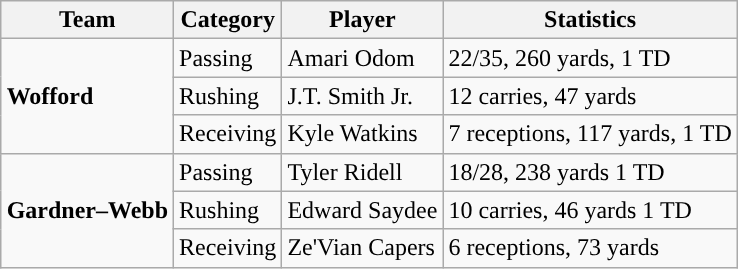<table class="wikitable" style="float: right;">
<tr>
<th>Team</th>
<th>Category</th>
<th>Player</th>
<th>Statistics</th>
</tr>
<tr>
<td rowspan=3><strong>Wofford</strong></td>
<td>Passing</td>
<td>Amari Odom</td>
<td>22/35, 260 yards, 1 TD</td>
</tr>
<tr>
<td>Rushing</td>
<td>J.T. Smith Jr.</td>
<td>12 carries, 47 yards</td>
</tr>
<tr>
<td>Receiving</td>
<td>Kyle Watkins</td>
<td>7 receptions, 117 yards, 1 TD</td>
</tr>
<tr>
<td rowspan=3><strong>Gardner–Webb</strong></td>
<td>Passing</td>
<td>Tyler Ridell</td>
<td>18/28, 238 yards 1 TD</td>
</tr>
<tr>
<td>Rushing</td>
<td>Edward Saydee</td>
<td>10 carries, 46 yards 1 TD</td>
</tr>
<tr>
<td>Receiving</td>
<td>Ze'Vian Capers</td>
<td>6 receptions, 73 yards</td>
</tr>
</table>
